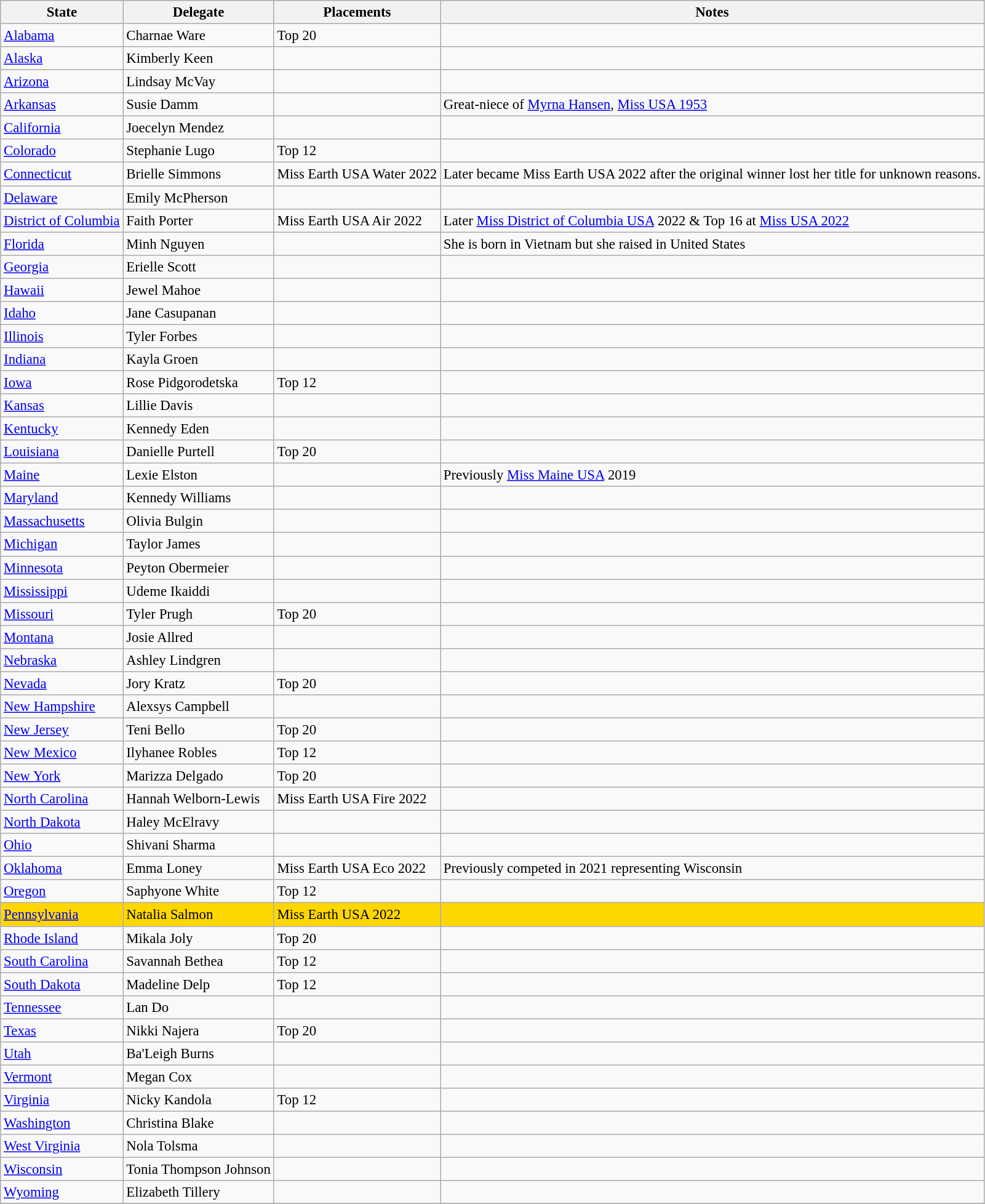<table class="wikitable sortable" style="font-size: 95%;">
<tr>
<th>State</th>
<th>Delegate</th>
<th>Placements</th>
<th>Notes</th>
</tr>
<tr>
<td><a href='#'>Alabama</a></td>
<td>Charnae Ware</td>
<td>Top 20</td>
<td></td>
</tr>
<tr>
<td><a href='#'>Alaska</a></td>
<td>Kimberly Keen</td>
<td></td>
<td></td>
</tr>
<tr>
<td><a href='#'>Arizona</a></td>
<td>Lindsay McVay</td>
<td></td>
<td></td>
</tr>
<tr>
<td><a href='#'>Arkansas</a></td>
<td>Susie Damm</td>
<td></td>
<td>Great-niece of <a href='#'>Myrna Hansen</a>, <a href='#'>Miss USA 1953</a></td>
</tr>
<tr>
<td><a href='#'>California</a></td>
<td>Joecelyn Mendez</td>
<td></td>
<td></td>
</tr>
<tr>
<td><a href='#'>Colorado</a></td>
<td>Stephanie Lugo</td>
<td>Top 12</td>
<td></td>
</tr>
<tr>
<td><a href='#'>Connecticut</a></td>
<td>Brielle Simmons</td>
<td>Miss Earth USA Water 2022</td>
<td>Later became Miss Earth USA 2022 after the original winner lost her title for unknown reasons.</td>
</tr>
<tr>
<td><a href='#'>Delaware</a></td>
<td>Emily McPherson</td>
<td></td>
<td></td>
</tr>
<tr>
<td><a href='#'>District of Columbia</a></td>
<td>Faith Porter</td>
<td>Miss Earth USA Air 2022</td>
<td>Later <a href='#'>Miss District of Columbia USA</a> 2022 & Top 16 at <a href='#'>Miss USA 2022</a></td>
</tr>
<tr>
<td><a href='#'>Florida</a></td>
<td>Minh Nguyen</td>
<td></td>
<td>She is born in Vietnam but she raised in United States</td>
</tr>
<tr>
<td><a href='#'>Georgia</a></td>
<td>Erielle Scott</td>
<td></td>
<td></td>
</tr>
<tr>
<td><a href='#'>Hawaii</a></td>
<td>Jewel Mahoe</td>
<td></td>
<td></td>
</tr>
<tr>
<td><a href='#'>Idaho</a></td>
<td>Jane Casupanan</td>
<td></td>
<td></td>
</tr>
<tr>
<td><a href='#'>Illinois</a></td>
<td>Tyler Forbes</td>
<td></td>
<td></td>
</tr>
<tr>
<td><a href='#'>Indiana</a></td>
<td>Kayla Groen</td>
<td></td>
<td></td>
</tr>
<tr>
<td><a href='#'>Iowa</a></td>
<td>Rose Pidgorodetska</td>
<td>Top 12</td>
<td></td>
</tr>
<tr>
<td><a href='#'>Kansas</a></td>
<td>Lillie Davis</td>
<td></td>
<td></td>
</tr>
<tr>
<td><a href='#'>Kentucky</a></td>
<td>Kennedy Eden</td>
<td></td>
<td></td>
</tr>
<tr>
<td><a href='#'>Louisiana</a></td>
<td>Danielle Purtell</td>
<td>Top 20</td>
<td></td>
</tr>
<tr>
<td><a href='#'>Maine</a></td>
<td>Lexie Elston</td>
<td></td>
<td>Previously <a href='#'>Miss Maine USA</a> 2019</td>
</tr>
<tr>
<td><a href='#'>Maryland</a></td>
<td>Kennedy Williams</td>
<td></td>
<td></td>
</tr>
<tr>
<td><a href='#'>Massachusetts</a></td>
<td>Olivia Bulgin</td>
<td></td>
<td></td>
</tr>
<tr>
<td><a href='#'>Michigan</a></td>
<td>Taylor James</td>
<td></td>
<td></td>
</tr>
<tr>
<td><a href='#'>Minnesota</a></td>
<td>Peyton Obermeier</td>
<td></td>
<td></td>
</tr>
<tr>
<td><a href='#'>Mississippi</a></td>
<td>Udeme Ikaiddi</td>
<td></td>
<td></td>
</tr>
<tr>
<td><a href='#'>Missouri</a></td>
<td>Tyler Prugh</td>
<td>Top 20</td>
<td></td>
</tr>
<tr>
<td><a href='#'>Montana</a></td>
<td>Josie Allred</td>
<td></td>
<td></td>
</tr>
<tr>
<td><a href='#'>Nebraska</a></td>
<td>Ashley Lindgren</td>
<td></td>
<td></td>
</tr>
<tr>
<td><a href='#'>Nevada</a></td>
<td>Jory Kratz</td>
<td>Top 20</td>
<td></td>
</tr>
<tr>
<td><a href='#'>New Hampshire</a></td>
<td>Alexsys Campbell</td>
<td></td>
<td></td>
</tr>
<tr>
<td><a href='#'>New Jersey</a></td>
<td>Teni Bello</td>
<td>Top 20</td>
<td></td>
</tr>
<tr>
<td><a href='#'>New Mexico</a></td>
<td>Ilyhanee Robles</td>
<td>Top 12</td>
<td></td>
</tr>
<tr>
<td><a href='#'>New York</a></td>
<td>Marizza Delgado</td>
<td>Top 20</td>
<td></td>
</tr>
<tr>
<td><a href='#'>North Carolina</a></td>
<td>Hannah Welborn-Lewis</td>
<td>Miss Earth USA Fire 2022</td>
<td></td>
</tr>
<tr>
<td><a href='#'>North Dakota</a></td>
<td>Haley McElravy</td>
<td></td>
<td></td>
</tr>
<tr>
<td><a href='#'>Ohio</a></td>
<td>Shivani Sharma</td>
<td></td>
<td></td>
</tr>
<tr>
<td><a href='#'>Oklahoma</a></td>
<td>Emma Loney</td>
<td>Miss Earth USA Eco 2022</td>
<td>Previously competed in 2021 representing Wisconsin</td>
</tr>
<tr>
<td><a href='#'>Oregon</a></td>
<td>Saphyone White</td>
<td>Top 12</td>
<td></td>
</tr>
<tr bgcolor=gold>
<td><a href='#'>Pennsylvania</a></td>
<td>Natalia Salmon</td>
<td>Miss Earth USA 2022</td>
<td></td>
</tr>
<tr>
<td><a href='#'>Rhode Island</a></td>
<td>Mikala Joly</td>
<td>Top 20</td>
<td></td>
</tr>
<tr>
<td><a href='#'>South Carolina</a></td>
<td>Savannah Bethea</td>
<td>Top 12</td>
<td></td>
</tr>
<tr>
<td><a href='#'>South Dakota</a></td>
<td>Madeline Delp</td>
<td>Top 12</td>
<td></td>
</tr>
<tr>
<td><a href='#'>Tennessee</a></td>
<td>Lan Do</td>
<td></td>
<td></td>
</tr>
<tr>
<td><a href='#'>Texas</a></td>
<td>Nikki Najera</td>
<td>Top 20</td>
<td></td>
</tr>
<tr>
<td><a href='#'>Utah</a></td>
<td>Ba'Leigh Burns</td>
<td></td>
<td></td>
</tr>
<tr>
<td><a href='#'>Vermont</a></td>
<td>Megan Cox</td>
<td></td>
<td></td>
</tr>
<tr>
<td><a href='#'>Virginia</a></td>
<td>Nicky Kandola</td>
<td>Top 12</td>
<td></td>
</tr>
<tr>
<td><a href='#'>Washington</a></td>
<td>Christina Blake</td>
<td></td>
<td></td>
</tr>
<tr>
<td><a href='#'>West Virginia</a></td>
<td>Nola Tolsma</td>
<td></td>
<td></td>
</tr>
<tr>
<td><a href='#'>Wisconsin</a></td>
<td>Tonia Thompson Johnson</td>
<td></td>
<td></td>
</tr>
<tr>
<td><a href='#'>Wyoming</a></td>
<td>Elizabeth Tillery</td>
<td></td>
<td></td>
</tr>
<tr>
</tr>
</table>
